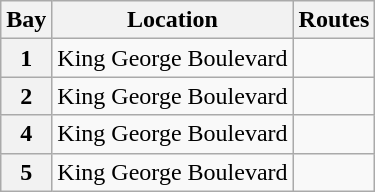<table class="wikitable">
<tr>
<th>Bay</th>
<th>Location</th>
<th scope="col">Routes</th>
</tr>
<tr>
<th>1</th>
<td>King George Boulevard<br></td>
<td></td>
</tr>
<tr>
<th>2</th>
<td>King George Boulevard<br></td>
<td></td>
</tr>
<tr>
<th>4</th>
<td>King George Boulevard<br></td>
<td></td>
</tr>
<tr>
<th>5</th>
<td>King George Boulevard<br></td>
<td></td>
</tr>
</table>
